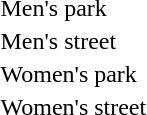<table>
<tr>
<td>Men's park<br></td>
<td></td>
<td></td>
<td></td>
</tr>
<tr>
<td>Men's street<br></td>
<td></td>
<td></td>
<td></td>
</tr>
<tr>
<td>Women's park<br></td>
<td></td>
<td></td>
<td></td>
</tr>
<tr>
<td>Women's street<br></td>
<td></td>
<td></td>
<td></td>
</tr>
</table>
